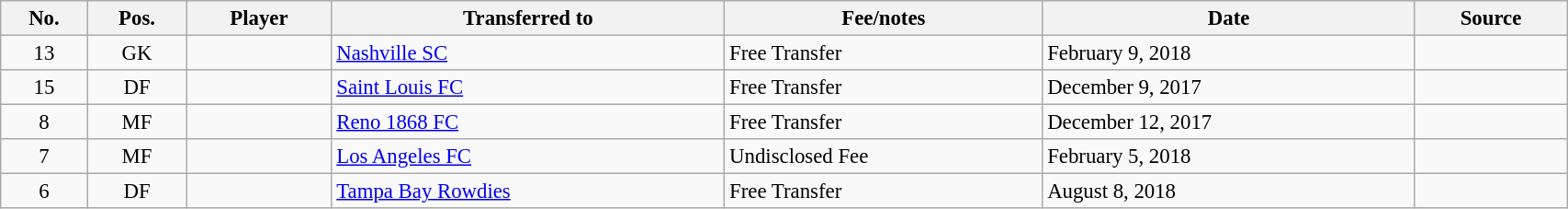<table class="wikitable sortable" style="width:90%; text-align:center; font-size:95%; text-align:left;">
<tr>
<th>No.</th>
<th>Pos.</th>
<th>Player</th>
<th>Transferred to</th>
<th>Fee/notes</th>
<th>Date</th>
<th>Source</th>
</tr>
<tr>
<td align="center">13</td>
<td align="center">GK</td>
<td></td>
<td> <a href='#'>Nashville SC</a></td>
<td>Free Transfer</td>
<td>February 9, 2018</td>
<td></td>
</tr>
<tr>
<td align="center">15</td>
<td align="center">DF</td>
<td></td>
<td> <a href='#'>Saint Louis FC</a></td>
<td>Free Transfer</td>
<td>December 9, 2017</td>
<td></td>
</tr>
<tr>
<td align="center">8</td>
<td align="center">MF</td>
<td></td>
<td> <a href='#'>Reno 1868 FC</a></td>
<td>Free Transfer</td>
<td>December 12, 2017</td>
<td></td>
</tr>
<tr>
<td align="center">7</td>
<td align="center">MF</td>
<td></td>
<td> <a href='#'>Los Angeles FC</a></td>
<td>Undisclosed Fee</td>
<td>February 5, 2018</td>
<td></td>
</tr>
<tr>
<td align="center">6</td>
<td align="center">DF</td>
<td></td>
<td> <a href='#'>Tampa Bay Rowdies</a></td>
<td>Free Transfer</td>
<td>August 8, 2018</td>
<td></td>
</tr>
</table>
